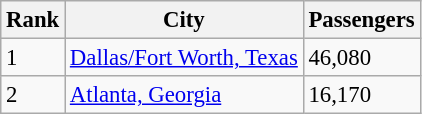<table class="wikitable sortable" style="font-size: 95%" width= align=>
<tr>
<th>Rank</th>
<th>City</th>
<th>Passengers</th>
</tr>
<tr>
<td>1</td>
<td><a href='#'>Dallas/Fort Worth, Texas</a></td>
<td>46,080</td>
</tr>
<tr>
<td>2</td>
<td><a href='#'>Atlanta, Georgia</a></td>
<td>16,170</td>
</tr>
</table>
